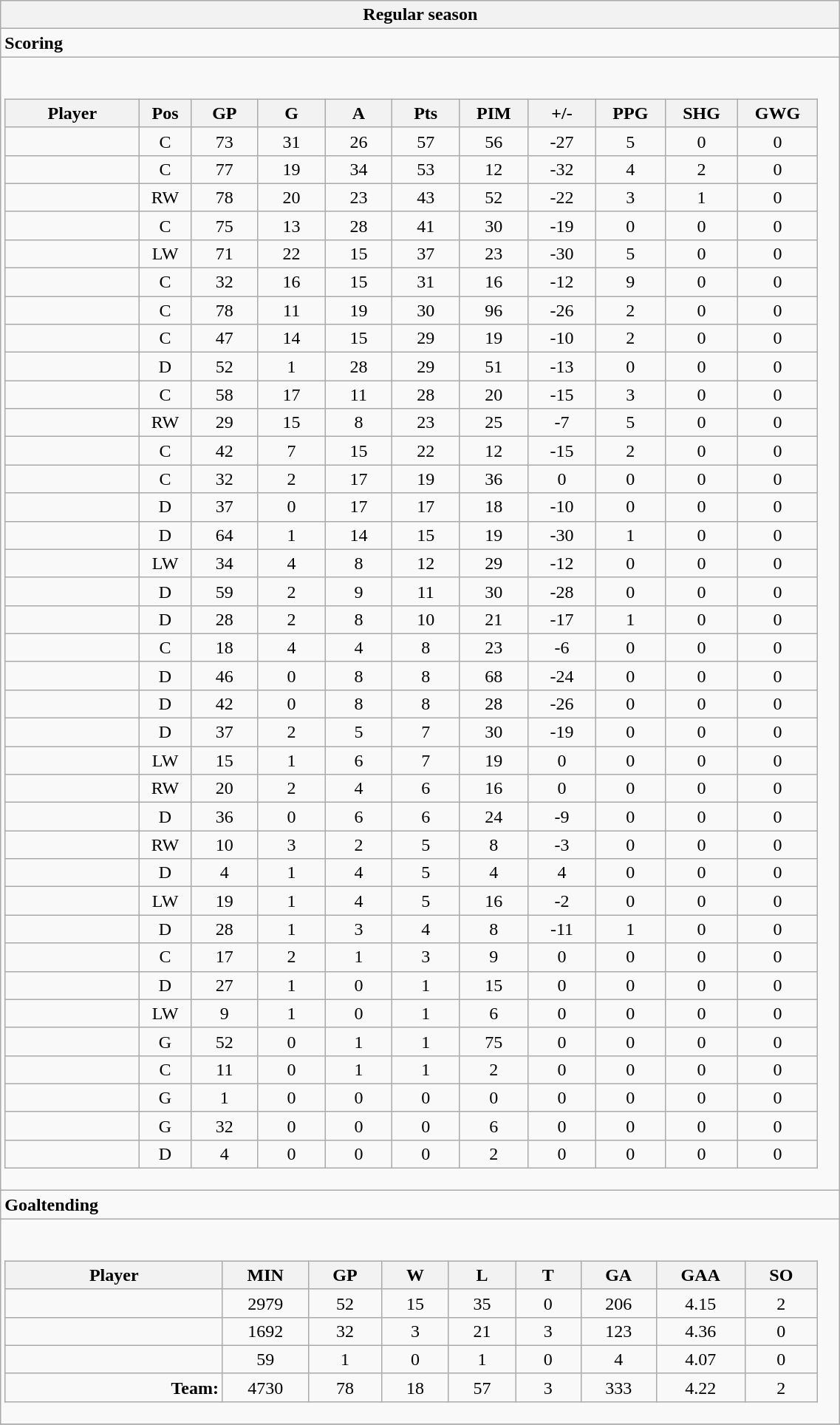<table class="wikitable collapsible" width="60%" border="1">
<tr>
<th>Regular season</th>
</tr>
<tr>
<td class="tocccolors"><strong>Scoring</strong></td>
</tr>
<tr>
<td><br><table class="wikitable sortable">
<tr ALIGN="center">
<th bgcolor="#DDDDFF" width="10%">Player</th>
<th bgcolor="#DDDDFF" width="3%" title="Position">Pos</th>
<th bgcolor="#DDDDFF" width="5%" title="Games played">GP</th>
<th bgcolor="#DDDDFF" width="5%" title="Goals">G</th>
<th bgcolor="#DDDDFF" width="5%" title="Assists">A</th>
<th bgcolor="#DDDDFF" width="5%" title="Points">Pts</th>
<th bgcolor="#DDDDFF" width="5%" title="Penalties in Minutes">PIM</th>
<th bgcolor="#DDDDFF" width="5%" title="Plus/minus">+/-</th>
<th bgcolor="#DDDDFF" width="5%" title="Power play goals">PPG</th>
<th bgcolor="#DDDDFF" width="5%" title="Short-handed goals">SHG</th>
<th bgcolor="#DDDDFF" width="5%" title="Game-winning goals">GWG</th>
</tr>
<tr align="center">
<td align="right"></td>
<td>C</td>
<td>73</td>
<td>31</td>
<td>26</td>
<td>57</td>
<td>56</td>
<td>-27</td>
<td>5</td>
<td>0</td>
<td>0</td>
</tr>
<tr align="center">
<td align="right"></td>
<td>C</td>
<td>77</td>
<td>19</td>
<td>34</td>
<td>53</td>
<td>12</td>
<td>-32</td>
<td>4</td>
<td>2</td>
<td>0</td>
</tr>
<tr align="center">
<td align="right"></td>
<td>RW</td>
<td>78</td>
<td>20</td>
<td>23</td>
<td>43</td>
<td>52</td>
<td>-22</td>
<td>3</td>
<td>1</td>
<td>0</td>
</tr>
<tr align="center">
<td align="right"></td>
<td>C</td>
<td>75</td>
<td>13</td>
<td>28</td>
<td>41</td>
<td>30</td>
<td>-19</td>
<td>0</td>
<td>0</td>
<td>0</td>
</tr>
<tr align="center">
<td align="right"></td>
<td>LW</td>
<td>71</td>
<td>22</td>
<td>15</td>
<td>37</td>
<td>23</td>
<td>-30</td>
<td>5</td>
<td>0</td>
<td>0</td>
</tr>
<tr align="center">
<td align="right"></td>
<td>C</td>
<td>32</td>
<td>16</td>
<td>15</td>
<td>31</td>
<td>16</td>
<td>-12</td>
<td>9</td>
<td>0</td>
<td>0</td>
</tr>
<tr align="center">
<td align="right"></td>
<td>C</td>
<td>78</td>
<td>11</td>
<td>19</td>
<td>30</td>
<td>96</td>
<td>-26</td>
<td>2</td>
<td>0</td>
<td>0</td>
</tr>
<tr align="center">
<td align="right"></td>
<td>C</td>
<td>47</td>
<td>14</td>
<td>15</td>
<td>29</td>
<td>19</td>
<td>-10</td>
<td>2</td>
<td>0</td>
<td>0</td>
</tr>
<tr align="center">
<td align="right"></td>
<td>D</td>
<td>52</td>
<td>1</td>
<td>28</td>
<td>29</td>
<td>51</td>
<td>-13</td>
<td>0</td>
<td>0</td>
<td>0</td>
</tr>
<tr align="center">
<td align="right"></td>
<td>C</td>
<td>58</td>
<td>17</td>
<td>11</td>
<td>28</td>
<td>20</td>
<td>-15</td>
<td>3</td>
<td>0</td>
<td>0</td>
</tr>
<tr align="center">
<td align="right"></td>
<td>RW</td>
<td>29</td>
<td>15</td>
<td>8</td>
<td>23</td>
<td>25</td>
<td>-7</td>
<td>5</td>
<td>0</td>
<td>0</td>
</tr>
<tr align="center">
<td align="right"></td>
<td>C</td>
<td>42</td>
<td>7</td>
<td>15</td>
<td>22</td>
<td>12</td>
<td>-15</td>
<td>2</td>
<td>0</td>
<td>0</td>
</tr>
<tr align="center">
<td align="right"></td>
<td>C</td>
<td>32</td>
<td>2</td>
<td>17</td>
<td>19</td>
<td>36</td>
<td>0</td>
<td>0</td>
<td>0</td>
<td>0</td>
</tr>
<tr align="center">
<td align="right"></td>
<td>D</td>
<td>37</td>
<td>0</td>
<td>17</td>
<td>17</td>
<td>18</td>
<td>-10</td>
<td>0</td>
<td>0</td>
<td>0</td>
</tr>
<tr align="center">
<td align="right"></td>
<td>D</td>
<td>64</td>
<td>1</td>
<td>14</td>
<td>15</td>
<td>19</td>
<td>-30</td>
<td>1</td>
<td>0</td>
<td>0</td>
</tr>
<tr align="center">
<td align="right"></td>
<td>LW</td>
<td>34</td>
<td>4</td>
<td>8</td>
<td>12</td>
<td>29</td>
<td>-12</td>
<td>0</td>
<td>0</td>
<td>0</td>
</tr>
<tr align="center">
<td align="right"></td>
<td>D</td>
<td>59</td>
<td>2</td>
<td>9</td>
<td>11</td>
<td>30</td>
<td>-28</td>
<td>0</td>
<td>0</td>
<td>0</td>
</tr>
<tr align="center">
<td align="right"></td>
<td>D</td>
<td>28</td>
<td>2</td>
<td>8</td>
<td>10</td>
<td>21</td>
<td>-17</td>
<td>1</td>
<td>0</td>
<td>0</td>
</tr>
<tr align="center">
<td align="right"></td>
<td>C</td>
<td>18</td>
<td>4</td>
<td>4</td>
<td>8</td>
<td>23</td>
<td>-6</td>
<td>0</td>
<td>0</td>
<td>0</td>
</tr>
<tr align="center">
<td align="right"></td>
<td>D</td>
<td>46</td>
<td>0</td>
<td>8</td>
<td>8</td>
<td>68</td>
<td>-24</td>
<td>0</td>
<td>0</td>
<td>0</td>
</tr>
<tr align="center">
<td align="right"></td>
<td>D</td>
<td>42</td>
<td>0</td>
<td>8</td>
<td>8</td>
<td>28</td>
<td>-26</td>
<td>0</td>
<td>0</td>
<td>0</td>
</tr>
<tr align="center">
<td align="right"></td>
<td>D</td>
<td>37</td>
<td>2</td>
<td>5</td>
<td>7</td>
<td>30</td>
<td>-19</td>
<td>0</td>
<td>0</td>
<td>0</td>
</tr>
<tr align="center">
<td align="right"></td>
<td>LW</td>
<td>15</td>
<td>1</td>
<td>6</td>
<td>7</td>
<td>19</td>
<td>0</td>
<td>0</td>
<td>0</td>
<td>0</td>
</tr>
<tr align="center">
<td align="right"></td>
<td>RW</td>
<td>20</td>
<td>2</td>
<td>4</td>
<td>6</td>
<td>16</td>
<td>0</td>
<td>0</td>
<td>0</td>
<td>0</td>
</tr>
<tr align="center">
<td align="right"></td>
<td>D</td>
<td>36</td>
<td>0</td>
<td>6</td>
<td>6</td>
<td>24</td>
<td>-9</td>
<td>0</td>
<td>0</td>
<td>0</td>
</tr>
<tr align="center">
<td align="right"></td>
<td>RW</td>
<td>10</td>
<td>3</td>
<td>2</td>
<td>5</td>
<td>8</td>
<td>-3</td>
<td>0</td>
<td>0</td>
<td>0</td>
</tr>
<tr align="center">
<td align="right"></td>
<td>D</td>
<td>4</td>
<td>1</td>
<td>4</td>
<td>5</td>
<td>4</td>
<td>4</td>
<td>0</td>
<td>0</td>
<td>0</td>
</tr>
<tr align="center">
<td align="right"></td>
<td>LW</td>
<td>19</td>
<td>1</td>
<td>4</td>
<td>5</td>
<td>16</td>
<td>-2</td>
<td>0</td>
<td>0</td>
<td>0</td>
</tr>
<tr align="center">
<td align="right"></td>
<td>D</td>
<td>28</td>
<td>1</td>
<td>3</td>
<td>4</td>
<td>8</td>
<td>-11</td>
<td>1</td>
<td>0</td>
<td>0</td>
</tr>
<tr align="center">
<td align="right"></td>
<td>C</td>
<td>17</td>
<td>2</td>
<td>1</td>
<td>3</td>
<td>9</td>
<td>0</td>
<td>0</td>
<td>0</td>
<td>0</td>
</tr>
<tr align="center">
<td align="right"></td>
<td>D</td>
<td>27</td>
<td>1</td>
<td>0</td>
<td>1</td>
<td>15</td>
<td>0</td>
<td>0</td>
<td>0</td>
<td>0</td>
</tr>
<tr align="center">
<td align="right"></td>
<td>LW</td>
<td>9</td>
<td>1</td>
<td>0</td>
<td>1</td>
<td>6</td>
<td>0</td>
<td>0</td>
<td>0</td>
<td>0</td>
</tr>
<tr align="center">
<td align="right"></td>
<td>G</td>
<td>52</td>
<td>0</td>
<td>1</td>
<td>1</td>
<td>75</td>
<td>0</td>
<td>0</td>
<td>0</td>
<td>0</td>
</tr>
<tr align="center">
<td align="right"></td>
<td>C</td>
<td>11</td>
<td>0</td>
<td>1</td>
<td>1</td>
<td>2</td>
<td>0</td>
<td>0</td>
<td>0</td>
<td>0</td>
</tr>
<tr align="center">
<td align="right"></td>
<td>G</td>
<td>1</td>
<td>0</td>
<td>0</td>
<td>0</td>
<td>0</td>
<td>0</td>
<td>0</td>
<td>0</td>
<td>0</td>
</tr>
<tr align="center">
<td align="right"></td>
<td>G</td>
<td>32</td>
<td>0</td>
<td>0</td>
<td>0</td>
<td>6</td>
<td>0</td>
<td>0</td>
<td>0</td>
<td>0</td>
</tr>
<tr align="center">
<td align="right"></td>
<td>D</td>
<td>4</td>
<td>0</td>
<td>0</td>
<td>0</td>
<td>2</td>
<td>0</td>
<td>0</td>
<td>0</td>
<td>0</td>
</tr>
</table>
</td>
</tr>
<tr>
<td class="toccolors"><strong>Goaltending</strong></td>
</tr>
<tr>
<td><br><table class="wikitable sortable">
<tr>
<th bgcolor="#DDDDFF" width="10%">Player</th>
<th width="3%" bgcolor="#DDDDFF" title="Minutes played">MIN</th>
<th width="3%" bgcolor="#DDDDFF" title="Games played in">GP</th>
<th width="3%" bgcolor="#DDDDFF" title="Wins">W</th>
<th width="3%" bgcolor="#DDDDFF"title="Losses">L</th>
<th width="3%" bgcolor="#DDDDFF" title="Ties">T</th>
<th width="3%" bgcolor="#DDDDFF" title="Goals against">GA</th>
<th width="3%" bgcolor="#DDDDFF" title="Goals against average">GAA</th>
<th width="3%" bgcolor="#DDDDFF"title="Shut-outs">SO</th>
</tr>
<tr align="center">
<td align="right"></td>
<td>2979</td>
<td>52</td>
<td>15</td>
<td>35</td>
<td>0</td>
<td>206</td>
<td>4.15</td>
<td>2</td>
</tr>
<tr align="center">
<td align="right"></td>
<td>1692</td>
<td>32</td>
<td>3</td>
<td>21</td>
<td>3</td>
<td>123</td>
<td>4.36</td>
<td>0</td>
</tr>
<tr align="center">
<td align="right"></td>
<td>59</td>
<td>1</td>
<td>0</td>
<td>1</td>
<td>0</td>
<td>4</td>
<td>4.07</td>
<td>0</td>
</tr>
<tr align="center">
<td align="right"><strong>Team:</strong></td>
<td>4730</td>
<td>78</td>
<td>18</td>
<td>57</td>
<td>3</td>
<td>333</td>
<td>4.22</td>
<td>2</td>
</tr>
</table>
</td>
</tr>
<tr>
</tr>
</table>
